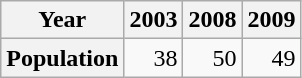<table class="wikitable" style="text-align:right">
<tr>
<th>Year</th>
<th>2003</th>
<th>2008</th>
<th>2009</th>
</tr>
<tr>
<th>Population</th>
<td>38</td>
<td>50</td>
<td>49</td>
</tr>
</table>
